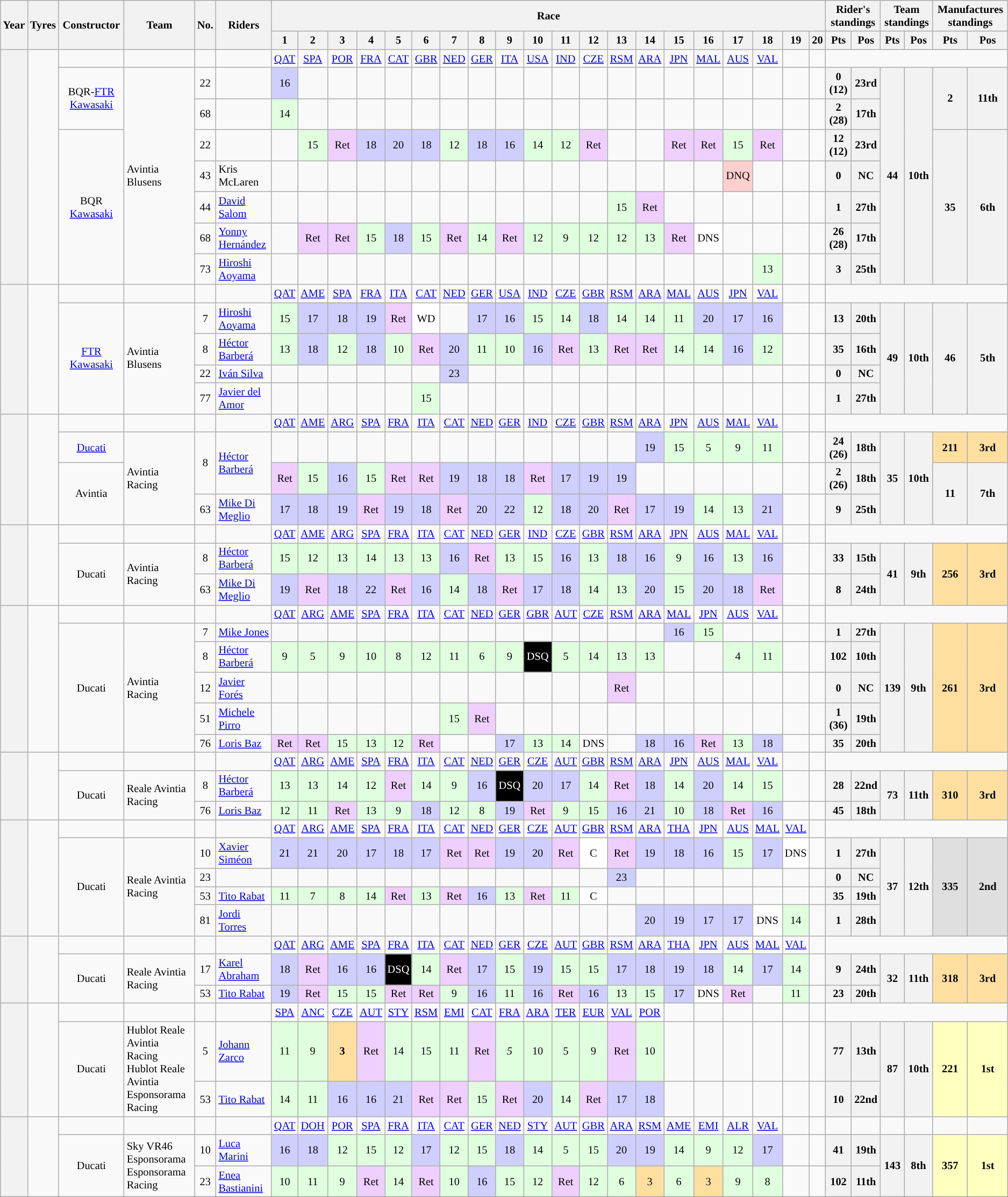<table class="wikitable" border="1" style="text-align:center; font-size:85%">
<tr>
<th scope="col" rowspan=2>Year</th>
<th scope="col" rowspan=2>Tyres</th>
<th scope="col" rowspan=2>Constructor</th>
<th scope="col" rowspan=2>Team</th>
<th rowspan=2>No.</th>
<th scope="col" rowspan=2>Riders</th>
<th colspan=20>Race</th>
<th colspan=2>Rider's standings</th>
<th colspan=2>Team standings</th>
<th colspan=2>Manufactures standings</th>
</tr>
<tr>
<th scope="col">1</th>
<th scope="col">2</th>
<th scope="col">3</th>
<th scope="col">4</th>
<th scope="col">5</th>
<th scope="col">6</th>
<th scope="col">7</th>
<th scope="col">8</th>
<th scope="col">9</th>
<th scope="col">10</th>
<th scope="col">11</th>
<th scope="col">12</th>
<th scope="col">13</th>
<th scope="col">14</th>
<th scope="col">15</th>
<th scope="col">16</th>
<th scope="col">17</th>
<th scope="col">18</th>
<th scope="col">19</th>
<th scope="col">20</th>
<th>Pts</th>
<th>Pos</th>
<th>Pts</th>
<th>Pos</th>
<th>Pts</th>
<th>Pos</th>
</tr>
<tr>
<th rowspan="8"></th>
<td rowspan="8"></td>
<td></td>
<td></td>
<td></td>
<td></td>
<td><a href='#'>QAT</a></td>
<td><a href='#'>SPA</a></td>
<td><a href='#'>POR</a></td>
<td><a href='#'>FRA</a></td>
<td><a href='#'>CAT</a></td>
<td><a href='#'>GBR</a></td>
<td><a href='#'>NED</a></td>
<td><a href='#'>GER</a></td>
<td><a href='#'>ITA</a></td>
<td><a href='#'>USA</a></td>
<td><a href='#'>IND</a></td>
<td><a href='#'>CZE</a></td>
<td><a href='#'>RSM</a></td>
<td><a href='#'>ARA</a></td>
<td><a href='#'>JPN</a></td>
<td><a href='#'>MAL</a></td>
<td><a href='#'>AUS</a></td>
<td><a href='#'>VAL</a></td>
<td></td>
<td></td>
<td colspan=6></td>
</tr>
<tr>
<td rowspan="2">BQR-<a href='#'>FTR</a> <a href='#'>Kawasaki</a></td>
<td rowspan="7" align=left> Avintia Blusens</td>
<td>22</td>
<td align=left></td>
<td style="background:#cfcfff;">16</td>
<td></td>
<td></td>
<td></td>
<td></td>
<td></td>
<td></td>
<td></td>
<td></td>
<td></td>
<td></td>
<td></td>
<td></td>
<td></td>
<td></td>
<td></td>
<td></td>
<td></td>
<td></td>
<td></td>
<th>0 (12)</th>
<th>23rd</th>
<th rowspan="7">44</th>
<th rowspan="7">10th</th>
<th rowspan="2">2</th>
<th rowspan="2">11th</th>
</tr>
<tr>
<td>68</td>
<td align="left"></td>
<td style="background:#dfffdf;">14</td>
<td></td>
<td></td>
<td></td>
<td></td>
<td></td>
<td></td>
<td></td>
<td></td>
<td></td>
<td></td>
<td></td>
<td></td>
<td></td>
<td></td>
<td></td>
<td></td>
<td></td>
<td></td>
<td></td>
<th>2 (28)</th>
<th>17th</th>
</tr>
<tr>
<td rowspan="5">BQR <a href='#'>Kawasaki</a></td>
<td>22</td>
<td align=left></td>
<td></td>
<td style="background:#dfffdf;">15</td>
<td style="background:#efcfff;">Ret</td>
<td style="background:#cfcfff;">18</td>
<td style="background:#cfcfff;">20</td>
<td style="background:#cfcfff;">18</td>
<td style="background:#dfffdf;">12</td>
<td style="background:#cfcfff;">18</td>
<td style="background:#cfcfff;">16</td>
<td style="background:#dfffdf;">14</td>
<td style="background:#dfffdf;">12</td>
<td style="background:#efcfff;">Ret</td>
<td></td>
<td></td>
<td style="background:#efcfff;">Ret</td>
<td style="background:#efcfff;">Ret</td>
<td style="background:#dfffdf;">15</td>
<td style="background:#efcfff;">Ret</td>
<td></td>
<td></td>
<th>12 (12)</th>
<th>23rd</th>
<th rowspan="5">35</th>
<th rowspan="5">6th</th>
</tr>
<tr>
<td>43</td>
<td align="left"> Kris McLaren</td>
<td></td>
<td></td>
<td></td>
<td></td>
<td></td>
<td></td>
<td></td>
<td></td>
<td></td>
<td></td>
<td></td>
<td></td>
<td></td>
<td></td>
<td></td>
<td></td>
<td style="background:#ffcfcf;">DNQ</td>
<td></td>
<td></td>
<td></td>
<th>0</th>
<th>NC</th>
</tr>
<tr>
<td>44</td>
<td align="left"> <a href='#'>David Salom</a></td>
<td></td>
<td></td>
<td></td>
<td></td>
<td></td>
<td></td>
<td></td>
<td></td>
<td></td>
<td></td>
<td></td>
<td></td>
<td style="background:#dfffdf;">15</td>
<td style="background:#efcfff;">Ret</td>
<td></td>
<td></td>
<td></td>
<td></td>
<td></td>
<td></td>
<th>1</th>
<th>27th</th>
</tr>
<tr>
<td>68</td>
<td align="left"> <a href='#'>Yonny Hernández</a></td>
<td></td>
<td style="background:#efcfff;">Ret</td>
<td style="background:#efcfff;">Ret</td>
<td style="background:#dfffdf;">15</td>
<td style="background:#cfcfff;">18</td>
<td style="background:#dfffdf;">15</td>
<td style="background:#efcfff;">Ret</td>
<td style="background:#dfffdf;">14</td>
<td style="background:#efcfff;">Ret</td>
<td style="background:#dfffdf;">12</td>
<td style="background:#dfffdf;">9</td>
<td style="background:#dfffdf;">12</td>
<td style="background:#dfffdf;">12</td>
<td style="background:#dfffdf;">13</td>
<td style="background:#efcfff;">Ret</td>
<td style="background:#ffffff;">DNS</td>
<td></td>
<td></td>
<td></td>
<td></td>
<th>26 (28)</th>
<th>17th</th>
</tr>
<tr>
<td>73</td>
<td align="left"> <a href='#'>Hiroshi Aoyama</a></td>
<td></td>
<td></td>
<td></td>
<td></td>
<td></td>
<td></td>
<td></td>
<td></td>
<td></td>
<td></td>
<td></td>
<td></td>
<td></td>
<td></td>
<td></td>
<td></td>
<td></td>
<td style="background:#dfffdf;">13</td>
<td></td>
<td></td>
<th>3</th>
<th>25th</th>
</tr>
<tr>
<th rowspan="5"></th>
<td rowspan="5"></td>
<td></td>
<td></td>
<td></td>
<td></td>
<td><a href='#'>QAT</a></td>
<td><a href='#'>AME</a></td>
<td><a href='#'>SPA</a></td>
<td><a href='#'>FRA</a></td>
<td><a href='#'>ITA</a></td>
<td><a href='#'>CAT</a></td>
<td><a href='#'>NED</a></td>
<td><a href='#'>GER</a></td>
<td><a href='#'>USA</a></td>
<td><a href='#'>IND</a></td>
<td><a href='#'>CZE</a></td>
<td><a href='#'>GBR</a></td>
<td><a href='#'>RSM</a></td>
<td><a href='#'>ARA</a></td>
<td><a href='#'>MAL</a></td>
<td><a href='#'>AUS</a></td>
<td><a href='#'>JPN</a></td>
<td><a href='#'>VAL</a></td>
<td></td>
<td></td>
<td colspan=6></td>
</tr>
<tr>
<td rowspan="4"><a href='#'>FTR</a> <a href='#'>Kawasaki</a></td>
<td rowspan="4" align=left> Avintia Blusens</td>
<td>7</td>
<td align=left> <a href='#'>Hiroshi Aoyama</a></td>
<td style="background:#dfffdf;">15</td>
<td style="background:#cfcfff;">17</td>
<td style="background:#cfcfff;">18</td>
<td style="background:#cfcfff;">19</td>
<td style="background:#efcfff;">Ret</td>
<td style="background:#fff;">WD</td>
<td></td>
<td style="background:#cfcfff;">17</td>
<td style="background:#cfcfff;">16</td>
<td style="background:#dfffdf;">15</td>
<td style="background:#dfffdf;">14</td>
<td style="background:#cfcfff;">18</td>
<td style="background:#dfffdf;">14</td>
<td style="background:#dfffdf;">14</td>
<td style="background:#dfffdf;">11</td>
<td style="background:#cfcfff;">20</td>
<td style="background:#cfcfff;">17</td>
<td style="background:#cfcfff;">16</td>
<td></td>
<td></td>
<th>13</th>
<th>20th</th>
<th rowspan="4">49</th>
<th rowspan="4">10th</th>
<th rowspan="4">46</th>
<th rowspan="4">5th</th>
</tr>
<tr>
<td>8</td>
<td align="left"> <a href='#'>Héctor Barberá</a></td>
<td style="background:#dfffdf;">13</td>
<td style="background:#cfcfff;">18</td>
<td style="background:#dfffdf;">12</td>
<td style="background:#cfcfff;">18</td>
<td style="background:#dfffdf;">10</td>
<td style="background:#efcfff;">Ret</td>
<td style="background:#cfcfff;">20</td>
<td style="background:#dfffdf;">11</td>
<td style="background:#dfffdf;">10</td>
<td style="background:#cfcfff;">16</td>
<td style="background:#efcfff;">Ret</td>
<td style="background:#dfffdf;">13</td>
<td style="background:#efcfff;">Ret</td>
<td style="background:#efcfff;">Ret</td>
<td style="background:#dfffdf;">14</td>
<td style="background:#dfffdf;">14</td>
<td style="background:#cfcfff;">16</td>
<td style="background:#dfffdf;">12</td>
<td></td>
<td></td>
<th>35</th>
<th>16th</th>
</tr>
<tr>
<td>22</td>
<td align="left"> <a href='#'>Iván Silva</a></td>
<td></td>
<td></td>
<td></td>
<td></td>
<td></td>
<td></td>
<td style="background:#cfcfff;">23</td>
<td></td>
<td></td>
<td></td>
<td></td>
<td></td>
<td></td>
<td></td>
<td></td>
<td></td>
<td></td>
<td></td>
<td></td>
<td></td>
<th>0</th>
<th>NC</th>
</tr>
<tr>
<td>77</td>
<td align="left"> <a href='#'>Javier del Amor</a></td>
<td></td>
<td></td>
<td></td>
<td></td>
<td></td>
<td style="background:#dfffdf;">15</td>
<td></td>
<td></td>
<td></td>
<td></td>
<td></td>
<td></td>
<td></td>
<td></td>
<td></td>
<td></td>
<td></td>
<td></td>
<td></td>
<td></td>
<th>1</th>
<th>27th</th>
</tr>
<tr>
<th rowspan="4"></th>
<td rowspan="4"></td>
<td></td>
<td></td>
<td></td>
<td></td>
<td><a href='#'>QAT</a></td>
<td><a href='#'>AME</a></td>
<td><a href='#'>ARG</a></td>
<td><a href='#'>SPA</a></td>
<td><a href='#'>FRA</a></td>
<td><a href='#'>ITA</a></td>
<td><a href='#'>CAT</a></td>
<td><a href='#'>NED</a></td>
<td><a href='#'>GER</a></td>
<td><a href='#'>IND</a></td>
<td><a href='#'>CZE</a></td>
<td><a href='#'>GBR</a></td>
<td><a href='#'>RSM</a></td>
<td><a href='#'>ARA</a></td>
<td><a href='#'>JPN</a></td>
<td><a href='#'>AUS</a></td>
<td><a href='#'>MAL</a></td>
<td><a href='#'>VAL</a></td>
<td></td>
<td></td>
<td colspan=6></td>
</tr>
<tr>
<td><a href='#'>Ducati</a></td>
<td rowspan="3" align=left> Avintia Racing</td>
<td rowspan="2">8</td>
<td align="left" rowspan=2> <a href='#'>Héctor Barberá</a></td>
<td></td>
<td></td>
<td></td>
<td></td>
<td></td>
<td></td>
<td></td>
<td></td>
<td></td>
<td></td>
<td></td>
<td></td>
<td></td>
<td style="background:#cfcfff;">19</td>
<td style="background:#dfffdf;">15</td>
<td style="background:#dfffdf;">5</td>
<td style="background:#dfffdf;">9</td>
<td style="background:#dfffdf;">11</td>
<td></td>
<td></td>
<th>24 (26)</th>
<th>18th</th>
<th rowspan="3">35</th>
<th rowspan="3">10th</th>
<th style="background:#ffdf9f;">211</th>
<th style="background:#ffdf9f;">3rd</th>
</tr>
<tr>
<td rowspan="2">Avintia</td>
<td style="background:#efcfff;">Ret</td>
<td style="background:#dfffdf;">15</td>
<td style="background:#cfcfff;">16</td>
<td style="background:#dfffdf;">15</td>
<td style="background:#efcfff;">Ret</td>
<td style="background:#efcfff;">Ret</td>
<td style="background:#cfcfff;">19</td>
<td style="background:#cfcfff;">18</td>
<td style="background:#cfcfff;">18</td>
<td style="background:#efcfff;">Ret</td>
<td style="background:#cfcfff;">17</td>
<td style="background:#cfcfff;">19</td>
<td style="background:#cfcfff;">19</td>
<td></td>
<td></td>
<td></td>
<td></td>
<td></td>
<td></td>
<td></td>
<th>2 (26)</th>
<th>18th</th>
<th rowspan="2">11</th>
<th rowspan="2">7th</th>
</tr>
<tr>
<td>63</td>
<td align="left"> <a href='#'>Mike Di Meglio</a></td>
<td style="background:#cfcfff;">17</td>
<td style="background:#cfcfff;">18</td>
<td style="background:#cfcfff;">19</td>
<td style="background:#efcfff;">Ret</td>
<td style="background:#cfcfff;">19</td>
<td style="background:#cfcfff;">18</td>
<td style="background:#efcfff;">Ret</td>
<td style="background:#cfcfff;">20</td>
<td style="background:#cfcfff;">22</td>
<td style="background:#dfffdf;">12</td>
<td style="background:#cfcfff;">18</td>
<td style="background:#cfcfff;">20</td>
<td style="background:#efcfff;">Ret</td>
<td style="background:#cfcfff;">17</td>
<td style="background:#cfcfff;">19</td>
<td style="background:#dfffdf;">14</td>
<td style="background:#dfffdf;">13</td>
<td style="background:#cfcfff;">21</td>
<td></td>
<td></td>
<th>9</th>
<th>25th</th>
</tr>
<tr>
<th rowspan="3"></th>
<td rowspan="3"></td>
<td></td>
<td></td>
<td></td>
<td></td>
<td><a href='#'>QAT</a></td>
<td><a href='#'>AME</a></td>
<td><a href='#'>ARG</a></td>
<td><a href='#'>SPA</a></td>
<td><a href='#'>FRA</a></td>
<td><a href='#'>ITA</a></td>
<td><a href='#'>CAT</a></td>
<td><a href='#'>NED</a></td>
<td><a href='#'>GER</a></td>
<td><a href='#'>IND</a></td>
<td><a href='#'>CZE</a></td>
<td><a href='#'>GBR</a></td>
<td><a href='#'>RSM</a></td>
<td><a href='#'>ARA</a></td>
<td><a href='#'>JPN</a></td>
<td><a href='#'>AUS</a></td>
<td><a href='#'>MAL</a></td>
<td><a href='#'>VAL</a></td>
<td></td>
<td></td>
<td colspan=6></td>
</tr>
<tr>
<td rowspan="2">Ducati</td>
<td rowspan="2" align=left> Avintia Racing</td>
<td>8</td>
<td align=left> <a href='#'>Héctor Barberá</a></td>
<td style="background:#dfffdf;">15</td>
<td style="background:#dfffdf;">12</td>
<td style="background:#dfffdf;">13</td>
<td style="background:#dfffdf;">14</td>
<td style="background:#dfffdf;">13</td>
<td style="background:#dfffdf;">13</td>
<td style="background:#cfcfff;">16</td>
<td style="background:#efcfff;">Ret</td>
<td style="background:#dfffdf;">13</td>
<td style="background:#dfffdf;">15</td>
<td style="background:#cfcfff;">16</td>
<td style="background:#dfffdf;">13</td>
<td style="background:#cfcfff;">18</td>
<td style="background:#cfcfff;">16</td>
<td style="background:#dfffdf;">9</td>
<td style="background:#cfcfff;">16</td>
<td style="background:#dfffdf;">13</td>
<td style="background:#cfcfff;">16</td>
<td></td>
<td></td>
<th>33</th>
<th>15th</th>
<th rowspan="2">41</th>
<th rowspan="2">9th</th>
<th rowspan="2" style="background:#ffdf9f;">256</th>
<th rowspan="2" style="background:#ffdf9f;">3rd</th>
</tr>
<tr>
<td>63</td>
<td align=left> <a href='#'>Mike Di Meglio</a></td>
<td style="background:#cfcfff;">19</td>
<td style="background:#efcfff;">Ret</td>
<td style="background:#cfcfff;">18</td>
<td style="background:#cfcfff;">22</td>
<td style="background:#efcfff;">Ret</td>
<td style="background:#cfcfff;">16</td>
<td style="background:#dfffdf;">14</td>
<td style="background:#cfcfff;">18</td>
<td style="background:#efcfff;">Ret</td>
<td style="background:#cfcfff;">17</td>
<td style="background:#cfcfff;">18</td>
<td style="background:#dfffdf;">14</td>
<td style="background:#dfffdf;">13</td>
<td style="background:#cfcfff;">20</td>
<td style="background:#dfffdf;">15</td>
<td style="background:#cfcfff;">20</td>
<td style="background:#cfcfff;">18</td>
<td style="background:#efcfff;">Ret</td>
<td></td>
<td></td>
<th>8</th>
<th>24th</th>
</tr>
<tr>
<th rowspan="6"></th>
<td rowspan="6"></td>
<td></td>
<td></td>
<td></td>
<td></td>
<td><a href='#'>QAT</a></td>
<td><a href='#'>ARG</a></td>
<td><a href='#'>AME</a></td>
<td><a href='#'>SPA</a></td>
<td><a href='#'>FRA</a></td>
<td><a href='#'>ITA</a></td>
<td><a href='#'>CAT</a></td>
<td><a href='#'>NED</a></td>
<td><a href='#'>GER</a></td>
<td><a href='#'>GBR</a></td>
<td><a href='#'>AUT</a></td>
<td><a href='#'>CZE</a></td>
<td><a href='#'>RSM</a></td>
<td><a href='#'>ARA</a></td>
<td><a href='#'>MAL</a></td>
<td><a href='#'>JPN</a></td>
<td><a href='#'>AUS</a></td>
<td><a href='#'>VAL</a></td>
<td></td>
<td></td>
<td colspan=6></td>
</tr>
<tr>
<td rowspan="5">Ducati</td>
<td rowspan="5" align=left> Avintia Racing</td>
<td>7</td>
<td align=left> <a href='#'>Mike Jones</a></td>
<td></td>
<td></td>
<td></td>
<td></td>
<td></td>
<td></td>
<td></td>
<td></td>
<td></td>
<td></td>
<td></td>
<td></td>
<td></td>
<td></td>
<td style="background:#cfcfff;">16</td>
<td style="background:#dfffdf;">15</td>
<td></td>
<td></td>
<td></td>
<td></td>
<th>1</th>
<th>27th</th>
<th rowspan="5">139</th>
<th rowspan="5">9th</th>
<th rowspan="5" style="background:#ffdf9f;">261</th>
<th rowspan="5" style="background:#ffdf9f;">3rd</th>
</tr>
<tr>
<td>8</td>
<td align=left> <a href='#'>Héctor Barberá</a></td>
<td style="background:#dfffdf;">9</td>
<td style="background:#dfffdf;">5</td>
<td style="background:#dfffdf;">9</td>
<td style="background:#dfffdf;">10</td>
<td style="background:#dfffdf;">8</td>
<td style="background:#dfffdf;">12</td>
<td style="background:#dfffdf;">11</td>
<td style="background:#dfffdf;">6</td>
<td style="background:#dfffdf;">9</td>
<td style="background:#000000; color:#ffffff">DSQ</td>
<td style="background:#dfffdf;">5</td>
<td style="background:#dfffdf;">14</td>
<td style="background:#dfffdf;">13</td>
<td style="background:#dfffdf;">13</td>
<td></td>
<td></td>
<td style="background:#dfffdf;">4</td>
<td style="background:#dfffdf;">11</td>
<td></td>
<td></td>
<th>102</th>
<th>10th</th>
</tr>
<tr>
<td>12</td>
<td align=left> <a href='#'>Javier Forés</a></td>
<td></td>
<td></td>
<td></td>
<td></td>
<td></td>
<td></td>
<td></td>
<td></td>
<td></td>
<td></td>
<td></td>
<td></td>
<td style="background:#efcfff;">Ret</td>
<td></td>
<td></td>
<td></td>
<td></td>
<td></td>
<td></td>
<td></td>
<th>0</th>
<th>NC</th>
</tr>
<tr>
<td>51</td>
<td align=left> <a href='#'>Michele Pirro</a></td>
<td></td>
<td></td>
<td></td>
<td></td>
<td></td>
<td></td>
<td style="background:#dfffdf;">15</td>
<td style="background:#efcfff;">Ret</td>
<td></td>
<td></td>
<td></td>
<td></td>
<td></td>
<td></td>
<td></td>
<td></td>
<td></td>
<td></td>
<td></td>
<td></td>
<th>1 (36)</th>
<th>19th</th>
</tr>
<tr>
<td>76</td>
<td align=left> <a href='#'>Loris Baz</a></td>
<td style="background:#efcfff;">Ret</td>
<td style="background:#efcfff;">Ret</td>
<td style="background:#dfffdf;">15</td>
<td style="background:#dfffdf;">13</td>
<td style="background:#dfffdf;">12</td>
<td style="background:#efcfff;">Ret</td>
<td></td>
<td></td>
<td style="background:#cfcfff;">17</td>
<td style="background:#dfffdf;">13</td>
<td style="background:#dfffdf;">14</td>
<td style="background:#ffffff;">DNS</td>
<td></td>
<td style="background:#cfcfff;">18</td>
<td style="background:#cfcfff;">16</td>
<td style="background:#efcfff;">Ret</td>
<td style="background:#dfffdf;">13</td>
<td style="background:#cfcfff;">18</td>
<td></td>
<td></td>
<th>35</th>
<th>20th</th>
</tr>
<tr>
<th rowspan="3"></th>
<td rowspan="3"></td>
<td></td>
<td></td>
<td></td>
<td></td>
<td><a href='#'>QAT</a></td>
<td><a href='#'>ARG</a></td>
<td><a href='#'>AME</a></td>
<td><a href='#'>SPA</a></td>
<td><a href='#'>FRA</a></td>
<td><a href='#'>ITA</a></td>
<td><a href='#'>CAT</a></td>
<td><a href='#'>NED</a></td>
<td><a href='#'>GER</a></td>
<td><a href='#'>CZE</a></td>
<td><a href='#'>AUT</a></td>
<td><a href='#'>GBR</a></td>
<td><a href='#'>RSM</a></td>
<td><a href='#'>ARA</a></td>
<td><a href='#'>JPN</a></td>
<td><a href='#'>AUS</a></td>
<td><a href='#'>MAL</a></td>
<td><a href='#'>VAL</a></td>
<td></td>
<td></td>
<td colspan=6></td>
</tr>
<tr>
<td rowspan="2">Ducati</td>
<td rowspan="2" align=left> Reale Avintia Racing</td>
<td>8</td>
<td align=left> <a href='#'>Héctor Barberá</a></td>
<td style="background:#dfffdf;">13</td>
<td style="background:#dfffdf;">13</td>
<td style="background:#dfffdf;">14</td>
<td style="background:#dfffdf;">12</td>
<td style="background:#efcfff;">Ret</td>
<td style="background:#dfffdf;">14</td>
<td style="background:#dfffdf;">9</td>
<td style="background:#cfcfff;">16</td>
<td style="background:#000000; color:#ffffff">DSQ</td>
<td style="background:#cfcfff;">20</td>
<td style="background:#cfcfff;">17</td>
<td style="background:#dfffdf;">14</td>
<td style="background:#efcfff;">Ret</td>
<td style="background:#cfcfff;">18</td>
<td style="background:#dfffdf;">14</td>
<td style="background:#cfcfff;">20</td>
<td style="background:#dfffdf;">14</td>
<td style="background:#dfffdf;">15</td>
<td></td>
<td></td>
<th>28</th>
<th>22nd</th>
<th rowspan="2">73</th>
<th rowspan="2">11th</th>
<th rowspan="2" style="background:#ffdf9f;">310</th>
<th rowspan="2" style="background:#ffdf9f;">3rd</th>
</tr>
<tr>
<td>76</td>
<td align=left> <a href='#'>Loris Baz</a></td>
<td style="background:#dfffdf;">12</td>
<td style="background:#dfffdf;">11</td>
<td style="background:#efcfff;">Ret</td>
<td style="background:#dfffdf;">13</td>
<td style="background:#dfffdf;">9</td>
<td style="background:#cfcfff;">18</td>
<td style="background:#dfffdf;">12</td>
<td style="background:#dfffdf;">8</td>
<td style="background:#cfcfff;">19</td>
<td style="background:#efcfff;">Ret</td>
<td style="background:#dfffdf;">9</td>
<td style="background:#dfffdf;">15</td>
<td style="background:#cfcfff;">16</td>
<td style="background:#cfcfff;">21</td>
<td style="background:#dfffdf;">10</td>
<td style="background:#cfcfff;">18</td>
<td style="background:#efcfff;">Ret</td>
<td style="background:#cfcfff;">16</td>
<td></td>
<td></td>
<th>45</th>
<th>18th</th>
</tr>
<tr>
<th rowspan="5"></th>
<td rowspan="5"></td>
<td></td>
<td></td>
<td></td>
<td></td>
<td><a href='#'>QAT</a></td>
<td><a href='#'>ARG</a></td>
<td><a href='#'>AME</a></td>
<td><a href='#'>SPA</a></td>
<td><a href='#'>FRA</a></td>
<td><a href='#'>ITA</a></td>
<td><a href='#'>CAT</a></td>
<td><a href='#'>NED</a></td>
<td><a href='#'>GER</a></td>
<td><a href='#'>CZE</a></td>
<td><a href='#'>AUT</a></td>
<td><a href='#'>GBR</a></td>
<td><a href='#'>RSM</a></td>
<td><a href='#'>ARA</a></td>
<td><a href='#'>THA</a></td>
<td><a href='#'>JPN</a></td>
<td><a href='#'>AUS</a></td>
<td><a href='#'>MAL</a></td>
<td><a href='#'>VAL</a></td>
<td></td>
<td colspan=6></td>
</tr>
<tr>
<td rowspan="4">Ducati</td>
<td rowspan="4" align=left> Reale Avintia Racing</td>
<td>10</td>
<td align=left> <a href='#'>Xavier Siméon</a></td>
<td style="background:#cfcfff;">21</td>
<td style="background:#cfcfff;">21</td>
<td style="background:#cfcfff;">20</td>
<td style="background:#cfcfff;">17</td>
<td style="background:#cfcfff;">18</td>
<td style="background:#cfcfff;">17</td>
<td style="background:#efcfff;">Ret</td>
<td style="background:#efcfff;">Ret</td>
<td style="background:#cfcfff;">19</td>
<td style="background:#cfcfff;">20</td>
<td style="background:#efcfff;">Ret</td>
<td style="background:#ffffff;">C</td>
<td style="background:#efcfff;">Ret</td>
<td style="background:#cfcfff;">19</td>
<td style="background:#cfcfff;">18</td>
<td style="background:#cfcfff;">16</td>
<td style="background:#dfffdf;">15</td>
<td style="background:#cfcfff;">17</td>
<td style="background:#ffffff;">DNS</td>
<td></td>
<th>1</th>
<th>27th</th>
<th rowspan="4">37</th>
<th rowspan="4">12th</th>
<th rowspan="4" style="background:#dfdfdf;">335</th>
<th rowspan="4" style="background:#dfdfdf;">2nd</th>
</tr>
<tr>
<td>23</td>
<td align=left></td>
<td></td>
<td></td>
<td></td>
<td></td>
<td></td>
<td></td>
<td></td>
<td></td>
<td></td>
<td></td>
<td></td>
<td></td>
<td style="background:#cfcfff;">23</td>
<td></td>
<td></td>
<td></td>
<td></td>
<td></td>
<td></td>
<td></td>
<th>0</th>
<th>NC</th>
</tr>
<tr>
<td>53</td>
<td align=left> <a href='#'>Tito Rabat</a></td>
<td style="background:#dfffdf;">11</td>
<td style="background:#dfffdf;">7</td>
<td style="background:#dfffdf;">8</td>
<td style="background:#dfffdf;">14</td>
<td style="background:#efcfff;">Ret</td>
<td style="background:#dfffdf;">13</td>
<td style="background:#efcfff;">Ret</td>
<td style="background:#cfcfff;">16</td>
<td style="background:#dfffdf;">13</td>
<td style="background:#efcfff;">Ret</td>
<td style="background:#dfffdf;">11</td>
<td style="background:#ffffff;">C</td>
<td></td>
<td></td>
<td></td>
<td></td>
<td></td>
<td></td>
<td></td>
<td></td>
<th>35</th>
<th>19th</th>
</tr>
<tr>
<td>81</td>
<td align=left> <a href='#'>Jordi Torres</a></td>
<td></td>
<td></td>
<td></td>
<td></td>
<td></td>
<td></td>
<td></td>
<td></td>
<td></td>
<td></td>
<td></td>
<td></td>
<td></td>
<td style="background:#cfcfff;">20</td>
<td style="background:#cfcfff;">19</td>
<td style="background:#cfcfff;">17</td>
<td style="background:#cfcfff;">17</td>
<td style="background:#ffffff;">DNS</td>
<td style="background:#dfffdf;">14</td>
<td></td>
<th>1</th>
<th>28th</th>
</tr>
<tr>
<th rowspan="3"></th>
<td rowspan="3"></td>
<td></td>
<td></td>
<td></td>
<td></td>
<td><a href='#'>QAT</a></td>
<td><a href='#'>ARG</a></td>
<td><a href='#'>AME</a></td>
<td><a href='#'>SPA</a></td>
<td><a href='#'>FRA</a></td>
<td><a href='#'>ITA</a></td>
<td><a href='#'>CAT</a></td>
<td><a href='#'>NED</a></td>
<td><a href='#'>GER</a></td>
<td><a href='#'>CZE</a></td>
<td><a href='#'>AUT</a></td>
<td><a href='#'>GBR</a></td>
<td><a href='#'>RSM</a></td>
<td><a href='#'>ARA</a></td>
<td><a href='#'>THA</a></td>
<td><a href='#'>JPN</a></td>
<td><a href='#'>AUS</a></td>
<td><a href='#'>MAL</a></td>
<td><a href='#'>VAL</a></td>
<td></td>
<td colspan=6></td>
</tr>
<tr>
<td rowspan="2">Ducati</td>
<td rowspan="2" align=left> Reale Avintia Racing</td>
<td>17</td>
<td align=left> <a href='#'>Karel Abraham</a></td>
<td style="background:#cfcfff;">18</td>
<td style="background:#efcfff;">Ret</td>
<td style="background:#cfcfff;">16</td>
<td style="background:#cfcfff;">16</td>
<td style="background-color:#000000; color:white">DSQ</td>
<td style="background:#dfffdf;">14</td>
<td style="background:#efcfff;">Ret</td>
<td style="background:#cfcfff;">17</td>
<td style="background:#dfffdf;">15</td>
<td style="background:#cfcfff;">19</td>
<td style="background:#dfffdf;">15</td>
<td style="background:#dfffdf;">15</td>
<td style="background:#cfcfff;">17</td>
<td style="background:#cfcfff;">18</td>
<td style="background:#cfcfff;">19</td>
<td style="background:#cfcfff;">18</td>
<td style="background:#dfffdf;">14</td>
<td style="background:#cfcfff;">17</td>
<td style="background:#dfffdf;">14</td>
<td></td>
<th>9</th>
<th>24th</th>
<th rowspan="2">32</th>
<th rowspan="2">11th</th>
<th rowspan="2" style="background:#ffdf9f;">318</th>
<th rowspan="2" style="background:#ffdf9f;">3rd</th>
</tr>
<tr>
<td>53</td>
<td align=left> <a href='#'>Tito Rabat</a></td>
<td style="background:#cfcfff;">19</td>
<td style="background:#efcfff;">Ret</td>
<td style="background:#dfffdf;">15</td>
<td style="background:#dfffdf;">15</td>
<td style="background:#efcfff;">Ret</td>
<td style="background:#efcfff;">Ret</td>
<td style="background:#dfffdf;">9</td>
<td style="background:#cfcfff;">16</td>
<td style="background:#dfffdf;">11</td>
<td style="background:#cfcfff;">16</td>
<td style="background:#efcfff;">Ret</td>
<td style="background:#cfcfff;">16</td>
<td style="background:#dfffdf;">13</td>
<td style="background:#dfffdf;">15</td>
<td style="background:#cfcfff;">17</td>
<td style="background:#ffffff;">DNS</td>
<td style="background:#efcfff;">Ret</td>
<td></td>
<td style="background:#dfffdf;">11</td>
<td></td>
<th>23</th>
<th>20th</th>
</tr>
<tr>
<th rowspan="3"></th>
<td rowspan="3"></td>
<td></td>
<td></td>
<td></td>
<td></td>
<td><a href='#'>SPA</a></td>
<td><a href='#'>ANC</a></td>
<td><a href='#'>CZE</a></td>
<td><a href='#'>AUT</a></td>
<td><a href='#'>STY</a></td>
<td><a href='#'>RSM</a></td>
<td><a href='#'>EMI</a></td>
<td><a href='#'>CAT</a></td>
<td><a href='#'>FRA</a></td>
<td><a href='#'>ARA</a></td>
<td><a href='#'>TER</a></td>
<td><a href='#'>EUR</a></td>
<td><a href='#'>VAL</a></td>
<td><a href='#'>POR</a></td>
<td></td>
<td></td>
<td></td>
<td></td>
<td></td>
<td></td>
<td colspan=6></td>
</tr>
<tr>
<td rowspan="2">Ducati</td>
<td rowspan="2" align=left> Hublot Reale Avintia Racing <br> Hublot Reale Avintia <br> Esponsorama Racing</td>
<td>5</td>
<td align=left> <a href='#'>Johann Zarco</a></td>
<td style="background:#dfffdf;">11</td>
<td style="background:#dfffdf;">9</td>
<td style="background:#ffdf9f;"><strong>3</strong></td>
<td style="background:#efcfff;">Ret</td>
<td style="background:#dfffdf;">14</td>
<td style="background:#dfffdf;">15</td>
<td style="background:#dfffdf;">11</td>
<td style="background:#efcfff;">Ret</td>
<td style="background:#dfffdf;"><em>5</em></td>
<td style="background:#dfffdf;">10</td>
<td style="background:#dfffdf;">5</td>
<td style="background:#dfffdf;">9</td>
<td style="background:#efcfff;">Ret</td>
<td style="background:#dfffdf;">10</td>
<td></td>
<td></td>
<td></td>
<td></td>
<td></td>
<td></td>
<th>77</th>
<th>13th</th>
<th rowspan="2">87</th>
<th rowspan="2">10th</th>
<th rowspan="2" style="background:#ffffbf;">221</th>
<th rowspan="2" style="background:#ffffbf;">1st</th>
</tr>
<tr>
<td>53</td>
<td align=left> <a href='#'>Tito Rabat</a></td>
<td style="background:#dfffdf;">14</td>
<td style="background:#dfffdf;">11</td>
<td style="background:#cfcfff;">16</td>
<td style="background:#cfcfff;">16</td>
<td style="background:#cfcfff;">21</td>
<td style="background:#efcfff;">Ret</td>
<td style="background:#efcfff;">Ret</td>
<td style="background:#dfffdf;">15</td>
<td style="background:#efcfff;">Ret</td>
<td style="background:#cfcfff;">20</td>
<td style="background:#dfffdf;">14</td>
<td style="background:#efcfff;">Ret</td>
<td style="background:#cfcfff;">17</td>
<td style="background:#cfcfff;">18</td>
<td></td>
<td></td>
<td></td>
<td></td>
<td></td>
<td></td>
<th>10</th>
<th>22nd</th>
</tr>
<tr>
<th rowspan="8"></th>
<td rowspan="8"></td>
<td></td>
<td></td>
<td></td>
<td></td>
<td><a href='#'>QAT</a></td>
<td><a href='#'>DOH</a></td>
<td><a href='#'>POR</a></td>
<td><a href='#'>SPA</a></td>
<td><a href='#'>FRA</a></td>
<td><a href='#'>ITA</a></td>
<td><a href='#'>CAT</a></td>
<td><a href='#'>GER</a></td>
<td><a href='#'>NED</a></td>
<td><a href='#'>STY</a></td>
<td><a href='#'>AUT</a></td>
<td><a href='#'>GBR</a></td>
<td><a href='#'>ARA</a></td>
<td><a href='#'>RSM</a></td>
<td><a href='#'>AME</a></td>
<td><a href='#'>EMI</a></td>
<td><a href='#'>ALR</a></td>
<td><a href='#'>VAL</a></td>
<td></td>
<td></td>
<td></td>
<td></td>
<td></td>
<td></td>
<td></td>
<td></td>
</tr>
<tr>
<td rowspan="2">Ducati</td>
<td rowspan="2" align=left> Sky VR46 Esponsorama<br> Esponsorama Racing</td>
<td>10</td>
<td align=left> <a href='#'>Luca Marini</a></td>
<td style="background:#cfcfff;">16</td>
<td style="background:#cfcfff;">18</td>
<td style="background:#dfffdf;">12</td>
<td style="background:#dfffdf;">15</td>
<td style="background:#dfffdf;">12</td>
<td style="background:#cfcfff;">17</td>
<td style="background:#dfffdf;">12</td>
<td style="background:#dfffdf;">15</td>
<td style="background:#cfcfff;">18</td>
<td style="background:#dfffdf;">14</td>
<td style="background:#dfffdf;">5</td>
<td style="background:#dfffdf;">15</td>
<td style="background:#cfcfff;">20</td>
<td style="background:#cfcfff;">19</td>
<td style="background:#dfffdf;">14</td>
<td style="background:#dfffdf;">9</td>
<td style="background:#dfffdf;">12</td>
<td style="background:#cfcfff;">17</td>
<td></td>
<td></td>
<th>41</th>
<th>19th</th>
<th rowspan="2">143</th>
<th rowspan="2">8th</th>
<th rowspan="2" style="background:#ffffbf;">357</th>
<th rowspan="2" style="background:#ffffbf;">1st</th>
</tr>
<tr>
<td>23</td>
<td align=left> <a href='#'>Enea Bastianini</a></td>
<td style="background:#dfffdf;">10</td>
<td style="background:#dfffdf;">11</td>
<td style="background:#dfffdf;">9</td>
<td style="background:#efcfff;">Ret</td>
<td style="background:#dfffdf;">14</td>
<td style="background:#efcfff;">Ret</td>
<td style="background:#dfffdf;">10</td>
<td style="background:#cfcfff;">16</td>
<td style="background:#dfffdf;">15</td>
<td style="background:#dfffdf;">12</td>
<td style="background:#efcfff;">Ret</td>
<td style="background:#dfffdf;">12</td>
<td style="background:#dfffdf;">6</td>
<td style="background:#ffdf9f;">3</td>
<td style="background:#dfffdf;">6</td>
<td style="background:#ffdf9f;">3</td>
<td style="background:#dfffdf;">9</td>
<td style="background:#dfffdf;">8</td>
<td></td>
<td></td>
<th>102</th>
<th>11th</th>
</tr>
</table>
